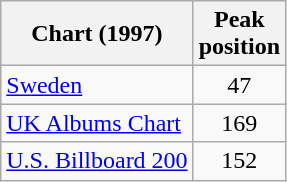<table class="wikitable">
<tr>
<th>Chart (1997)</th>
<th>Peak<br>position</th>
</tr>
<tr>
<td><a href='#'>Sweden</a></td>
<td align="center">47</td>
</tr>
<tr>
<td><a href='#'>UK Albums Chart</a></td>
<td align="center">169</td>
</tr>
<tr>
<td><a href='#'>U.S. Billboard 200</a></td>
<td align="center">152</td>
</tr>
</table>
